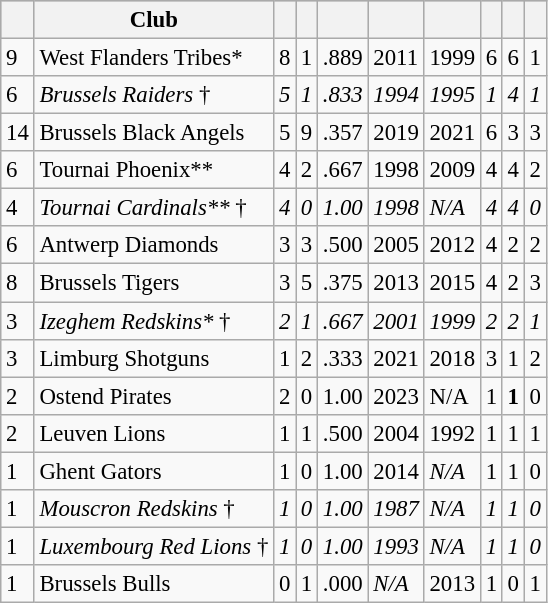<table class="wikitable sortable" style="font-size: 95%">
<tr bgcolor="#CCCCCC" style="background-color: silver;">
<th></th>
<th>Club</th>
<th></th>
<th></th>
<th></th>
<th></th>
<th></th>
<th></th>
<th></th>
<th></th>
</tr>
<tr>
<td>9</td>
<td>West Flanders Tribes*</td>
<td>8</td>
<td>1</td>
<td>.889</td>
<td>2011</td>
<td>1999</td>
<td>6</td>
<td>6</td>
<td>1</td>
</tr>
<tr>
<td>6</td>
<td><em>Brussels Raiders</em> †</td>
<td><em>5</em></td>
<td><em>1</em></td>
<td><em>.833</em></td>
<td><em>1994</em></td>
<td><em>1995</em></td>
<td><em>1</em></td>
<td><em>4</em></td>
<td><em>1</em></td>
</tr>
<tr>
<td>14</td>
<td>Brussels Black Angels</td>
<td>5</td>
<td>9</td>
<td>.357</td>
<td>2019</td>
<td>2021</td>
<td>6</td>
<td>3</td>
<td>3</td>
</tr>
<tr>
<td>6</td>
<td>Tournai Phoenix**</td>
<td>4</td>
<td>2</td>
<td>.667</td>
<td>1998</td>
<td>2009</td>
<td>4</td>
<td>4</td>
<td>2</td>
</tr>
<tr>
<td>4</td>
<td><em>Tournai Cardinals**</em> †</td>
<td><em>4</em></td>
<td><em>0</em></td>
<td><em>1.00</em></td>
<td><em>1998</em></td>
<td><em>N/A</em></td>
<td><em>4</em></td>
<td><em>4</em></td>
<td><em>0</em></td>
</tr>
<tr>
<td>6</td>
<td>Antwerp Diamonds</td>
<td>3</td>
<td>3</td>
<td>.500</td>
<td>2005</td>
<td>2012</td>
<td>4</td>
<td>2</td>
<td>2</td>
</tr>
<tr>
<td>8</td>
<td>Brussels Tigers</td>
<td>3</td>
<td>5</td>
<td>.375</td>
<td>2013</td>
<td>2015</td>
<td>4</td>
<td>2</td>
<td>3</td>
</tr>
<tr>
<td>3</td>
<td><em>Izeghem Redskins*</em> †</td>
<td><em>2</em></td>
<td><em>1</em></td>
<td><em>.667</em></td>
<td><em>2001</em></td>
<td><em>1999</em></td>
<td><em>2</em></td>
<td><em>2</em></td>
<td><em>1</em></td>
</tr>
<tr>
<td>3</td>
<td>Limburg Shotguns</td>
<td>1</td>
<td>2</td>
<td>.333</td>
<td>2021</td>
<td>2018</td>
<td>3</td>
<td>1</td>
<td>2</td>
</tr>
<tr>
<td>2</td>
<td>Ostend Pirates</td>
<td>2</td>
<td>0</td>
<td>1.00</td>
<td>2023</td>
<td>N/A</td>
<td>1</td>
<td><strong>1</strong></td>
<td>0</td>
</tr>
<tr>
<td>2</td>
<td>Leuven Lions</td>
<td>1</td>
<td>1</td>
<td>.500</td>
<td>2004</td>
<td>1992</td>
<td>1</td>
<td>1</td>
<td>1</td>
</tr>
<tr>
<td>1</td>
<td>Ghent Gators</td>
<td>1</td>
<td>0</td>
<td>1.00</td>
<td>2014</td>
<td><em>N/A</em></td>
<td>1</td>
<td>1</td>
<td>0</td>
</tr>
<tr>
<td>1</td>
<td><em>Mouscron Redskins</em> †</td>
<td><em>1</em></td>
<td><em>0</em></td>
<td><em>1.00</em></td>
<td><em>1987</em></td>
<td><em>N/A</em></td>
<td><em>1</em></td>
<td><em>1</em></td>
<td><em>0</em></td>
</tr>
<tr>
<td>1</td>
<td><em>Luxembourg Red Lions</em> †</td>
<td><em>1</em></td>
<td><em>0</em></td>
<td><em>1.00</em></td>
<td><em>1993</em></td>
<td><em>N/A</em></td>
<td><em>1</em></td>
<td><em>1</em></td>
<td><em>0</em></td>
</tr>
<tr>
<td>1</td>
<td>Brussels Bulls</td>
<td>0</td>
<td>1</td>
<td>.000</td>
<td><em>N/A</em></td>
<td>2013</td>
<td>1</td>
<td>0</td>
<td>1</td>
</tr>
</table>
